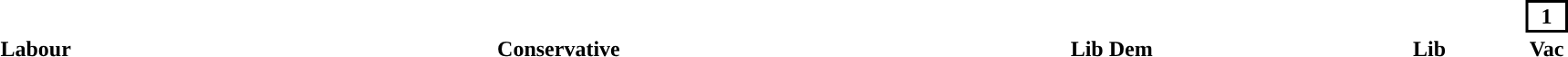<table style="width:100%; text-align:center;">
<tr style="color:white;">
<td style="background-color:"><strong>16</strong></td>
<td style="background-color:"><strong>13</strong></td>
<td style="background-color:"><strong>9</strong></td>
<td style="background-color:"><strong>2</strong></td>
<td style="color:black; border:2px solid black; width:2.5%;"><strong>1</strong></td>
</tr>
<tr>
<td><span><strong>Labour</strong></span></td>
<td><span><strong>Conservative</strong></span></td>
<td><span><strong>Lib Dem</strong></span></td>
<td><span><strong>Lib</strong></span></td>
<td><span><strong>Vac</strong></span></td>
</tr>
</table>
